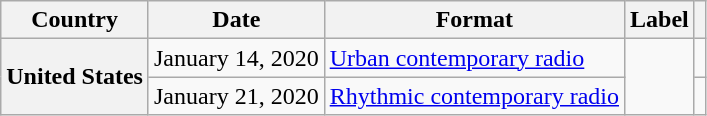<table class="wikitable plainrowheaders">
<tr>
<th scope="col">Country</th>
<th scope="col">Date</th>
<th scope="col">Format</th>
<th scope="col">Label</th>
<th scope="col"></th>
</tr>
<tr>
<th rowspan="2" scope="row">United States</th>
<td>January 14, 2020</td>
<td><a href='#'>Urban contemporary radio</a></td>
<td rowspan="2"></td>
<td></td>
</tr>
<tr>
<td>January 21, 2020</td>
<td><a href='#'>Rhythmic contemporary radio</a></td>
<td></td>
</tr>
</table>
